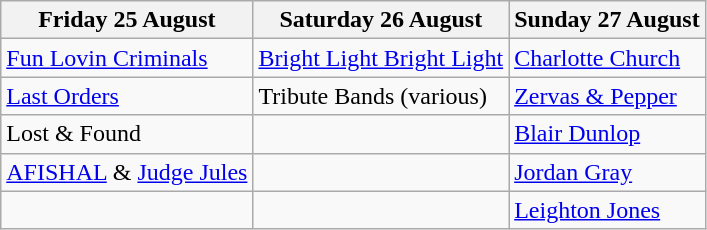<table class="wikitable">
<tr>
<th>Friday 25 August</th>
<th>Saturday 26 August</th>
<th>Sunday 27 August</th>
</tr>
<tr>
<td><a href='#'>Fun Lovin Criminals</a></td>
<td><a href='#'>Bright Light Bright Light</a></td>
<td><a href='#'>Charlotte Church</a></td>
</tr>
<tr>
<td><a href='#'>Last Orders</a></td>
<td>Tribute Bands (various)</td>
<td><a href='#'>Zervas & Pepper</a></td>
</tr>
<tr>
<td>Lost & Found</td>
<td></td>
<td><a href='#'>Blair Dunlop</a></td>
</tr>
<tr>
<td><a href='#'>AFISHAL</a> & <a href='#'>Judge Jules</a></td>
<td></td>
<td><a href='#'>Jordan Gray</a></td>
</tr>
<tr>
<td></td>
<td></td>
<td><a href='#'>Leighton Jones</a></td>
</tr>
</table>
